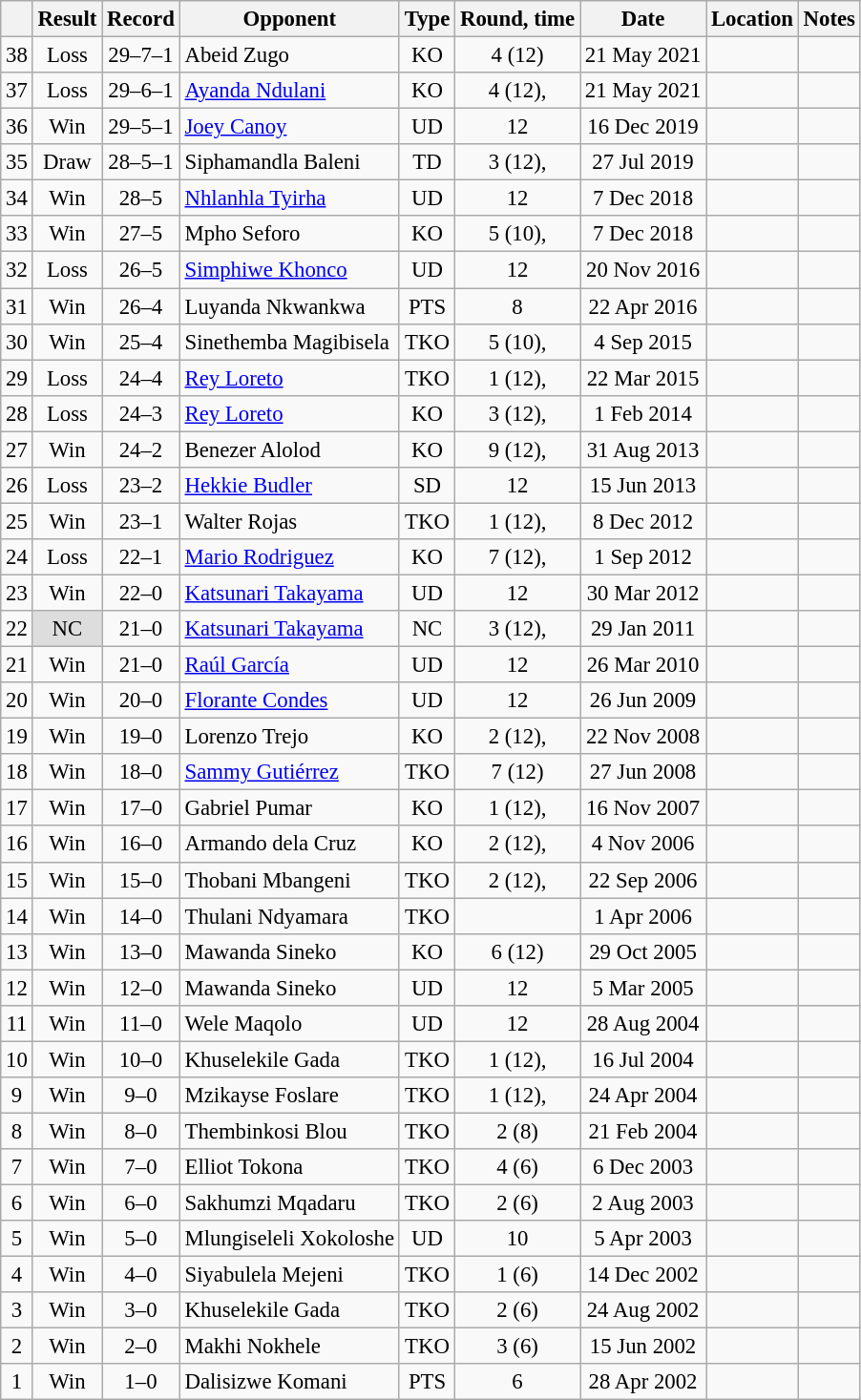<table class="wikitable" style="text-align:center; font-size:95%">
<tr>
<th></th>
<th>Result</th>
<th>Record</th>
<th>Opponent</th>
<th>Type</th>
<th>Round, time</th>
<th>Date</th>
<th>Location</th>
<th>Notes</th>
</tr>
<tr>
<td>38</td>
<td>Loss</td>
<td>29–7–1 </td>
<td align=left> Abeid Zugo</td>
<td>KO</td>
<td>4 (12)</td>
<td>21 May 2021</td>
<td align=left></td>
<td align=left></td>
</tr>
<tr>
<td>37</td>
<td>Loss</td>
<td>29–6–1 </td>
<td align=left> <a href='#'>Ayanda Ndulani</a></td>
<td>KO</td>
<td>4 (12), </td>
<td>21 May 2021</td>
<td align=left></td>
<td align=left></td>
</tr>
<tr>
<td>36</td>
<td>Win</td>
<td>29–5–1 </td>
<td align=left> <a href='#'>Joey Canoy</a></td>
<td>UD</td>
<td>12</td>
<td>16 Dec 2019</td>
<td align=left></td>
<td align=left></td>
</tr>
<tr>
<td>35</td>
<td>Draw</td>
<td>28–5–1 </td>
<td align=left> Siphamandla Baleni</td>
<td>TD</td>
<td>3 (12), </td>
<td>27 Jul 2019</td>
<td align=left></td>
<td align=left></td>
</tr>
<tr>
<td>34</td>
<td>Win</td>
<td>28–5 </td>
<td align=left> <a href='#'>Nhlanhla Tyirha</a></td>
<td>UD</td>
<td>12</td>
<td>7 Dec 2018</td>
<td align=left></td>
<td align=left></td>
</tr>
<tr>
<td>33</td>
<td>Win</td>
<td>27–5 </td>
<td align=left> Mpho Seforo</td>
<td>KO</td>
<td>5 (10), </td>
<td>7 Dec 2018</td>
<td align=left></td>
<td align=left></td>
</tr>
<tr>
<td>32</td>
<td>Loss</td>
<td>26–5 </td>
<td align=left> <a href='#'>Simphiwe Khonco</a></td>
<td>UD</td>
<td>12</td>
<td>20 Nov 2016</td>
<td align=left></td>
<td align=left></td>
</tr>
<tr>
<td>31</td>
<td>Win</td>
<td>26–4 </td>
<td align=left> Luyanda Nkwankwa</td>
<td>PTS</td>
<td>8</td>
<td>22 Apr 2016</td>
<td align=left></td>
<td align=left></td>
</tr>
<tr>
<td>30</td>
<td>Win</td>
<td>25–4 </td>
<td align=left> Sinethemba Magibisela</td>
<td>TKO</td>
<td>5 (10), </td>
<td>4 Sep 2015</td>
<td align=left></td>
<td align=left></td>
</tr>
<tr>
<td>29</td>
<td>Loss</td>
<td>24–4 </td>
<td align=left> <a href='#'>Rey Loreto</a></td>
<td>TKO</td>
<td>1 (12), </td>
<td>22 Mar 2015</td>
<td align=left> </td>
<td align=left></td>
</tr>
<tr>
<td>28</td>
<td>Loss</td>
<td>24–3 </td>
<td align=left> <a href='#'>Rey Loreto</a></td>
<td>KO</td>
<td>3 (12), </td>
<td>1 Feb 2014</td>
<td align=left> </td>
<td align=left></td>
</tr>
<tr>
<td>27</td>
<td>Win</td>
<td>24–2 </td>
<td align=left> Benezer Alolod</td>
<td>KO</td>
<td>9 (12), </td>
<td>31 Aug 2013</td>
<td align=left> </td>
<td align=left></td>
</tr>
<tr>
<td>26</td>
<td>Loss</td>
<td>23–2 </td>
<td align=left> <a href='#'>Hekkie Budler</a></td>
<td>SD</td>
<td>12</td>
<td>15 Jun 2013</td>
<td align=left> </td>
<td align=left></td>
</tr>
<tr>
<td>25</td>
<td>Win</td>
<td>23–1 </td>
<td align=left> Walter Rojas</td>
<td>TKO</td>
<td>1 (12), </td>
<td>8 Dec 2012</td>
<td align=left> </td>
<td align=left></td>
</tr>
<tr>
<td>24</td>
<td>Loss</td>
<td>22–1 </td>
<td align=left> <a href='#'>Mario Rodriguez</a></td>
<td>KO</td>
<td>7 (12), </td>
<td>1 Sep 2012</td>
<td align=left> </td>
<td align=left></td>
</tr>
<tr>
<td>23</td>
<td>Win</td>
<td>22–0 </td>
<td align=left> <a href='#'>Katsunari Takayama</a></td>
<td>UD</td>
<td>12</td>
<td>30 Mar 2012</td>
<td align=left> </td>
<td align=left></td>
</tr>
<tr>
<td>22</td>
<td style="background: #DDDDDD">NC</td>
<td>21–0 </td>
<td align=left> <a href='#'>Katsunari Takayama</a></td>
<td>NC</td>
<td>3 (12), </td>
<td>29 Jan 2011</td>
<td align=left> </td>
<td align=left></td>
</tr>
<tr>
<td>21</td>
<td>Win</td>
<td>21–0</td>
<td align=left> <a href='#'>Raúl García</a></td>
<td>UD</td>
<td>12</td>
<td>26 Mar 2010</td>
<td align=left> </td>
<td align=left></td>
</tr>
<tr>
<td>20</td>
<td>Win</td>
<td>20–0</td>
<td align=left> <a href='#'>Florante Condes</a></td>
<td>UD</td>
<td>12</td>
<td>26 Jun 2009</td>
<td align=left> </td>
<td align=left></td>
</tr>
<tr>
<td>19</td>
<td>Win</td>
<td>19–0</td>
<td align=left> Lorenzo Trejo</td>
<td>KO</td>
<td>2 (12), </td>
<td>22 Nov 2008</td>
<td align=left> </td>
<td align=left></td>
</tr>
<tr>
<td>18</td>
<td>Win</td>
<td>18–0</td>
<td align=left> <a href='#'>Sammy Gutiérrez</a></td>
<td>TKO</td>
<td>7 (12)</td>
<td>27 Jun 2008</td>
<td align=left> </td>
<td align=left></td>
</tr>
<tr>
<td>17</td>
<td>Win</td>
<td>17–0</td>
<td align=left> Gabriel Pumar</td>
<td>KO</td>
<td>1 (12), </td>
<td>16 Nov 2007</td>
<td align=left> </td>
<td align=left></td>
</tr>
<tr>
<td>16</td>
<td>Win</td>
<td>16–0</td>
<td align=left> Armando dela Cruz</td>
<td>KO</td>
<td>2 (12), </td>
<td>4 Nov 2006</td>
<td align=left> </td>
<td align=left></td>
</tr>
<tr>
<td>15</td>
<td>Win</td>
<td>15–0</td>
<td align=left> Thobani Mbangeni</td>
<td>TKO</td>
<td>2 (12), </td>
<td>22 Sep 2006</td>
<td align=left> </td>
<td align=left></td>
</tr>
<tr>
<td>14</td>
<td>Win</td>
<td>14–0</td>
<td align=left> Thulani Ndyamara</td>
<td>TKO</td>
<td></td>
<td>1 Apr 2006</td>
<td align=left> </td>
<td align=left></td>
</tr>
<tr>
<td>13</td>
<td>Win</td>
<td>13–0</td>
<td align=left> Mawanda Sineko</td>
<td>KO</td>
<td>6 (12)</td>
<td>29 Oct 2005</td>
<td align=left> </td>
<td align=left></td>
</tr>
<tr>
<td>12</td>
<td>Win</td>
<td>12–0</td>
<td align=left> Mawanda Sineko</td>
<td>UD</td>
<td>12</td>
<td>5 Mar 2005</td>
<td align=left> </td>
<td align=left></td>
</tr>
<tr>
<td>11</td>
<td>Win</td>
<td>11–0</td>
<td align=left> Wele Maqolo</td>
<td>UD</td>
<td>12</td>
<td>28 Aug 2004</td>
<td align=left> </td>
<td align=left></td>
</tr>
<tr>
<td>10</td>
<td>Win</td>
<td>10–0</td>
<td align=left> Khuselekile Gada</td>
<td>TKO</td>
<td>1 (12), </td>
<td>16 Jul 2004</td>
<td align=left> </td>
<td align=left></td>
</tr>
<tr>
<td>9</td>
<td>Win</td>
<td>9–0</td>
<td align=left> Mzikayse Foslare</td>
<td>TKO</td>
<td>1 (12), </td>
<td>24 Apr 2004</td>
<td align=left> </td>
<td align=left></td>
</tr>
<tr>
<td>8</td>
<td>Win</td>
<td>8–0</td>
<td align=left> Thembinkosi Blou</td>
<td>TKO</td>
<td>2 (8)</td>
<td>21 Feb 2004</td>
<td align=left> </td>
<td align=left></td>
</tr>
<tr>
<td>7</td>
<td>Win</td>
<td>7–0</td>
<td align=left> Elliot Tokona</td>
<td>TKO</td>
<td>4 (6)</td>
<td>6 Dec 2003</td>
<td align=left> </td>
<td align=left></td>
</tr>
<tr>
<td>6</td>
<td>Win</td>
<td>6–0</td>
<td align=left> Sakhumzi Mqadaru</td>
<td>TKO</td>
<td>2 (6)</td>
<td>2 Aug 2003</td>
<td align=left> </td>
<td align=left></td>
</tr>
<tr>
<td>5</td>
<td>Win</td>
<td>5–0</td>
<td align=left> Mlungiseleli Xokoloshe</td>
<td>UD</td>
<td>10</td>
<td>5 Apr 2003</td>
<td align=left> </td>
<td align=left></td>
</tr>
<tr>
<td>4</td>
<td>Win</td>
<td>4–0</td>
<td align=left> Siyabulela Mejeni</td>
<td>TKO</td>
<td>1 (6)</td>
<td>14 Dec 2002</td>
<td align=left> </td>
<td align=left></td>
</tr>
<tr>
<td>3</td>
<td>Win</td>
<td>3–0</td>
<td align=left> Khuselekile Gada</td>
<td>TKO</td>
<td>2 (6)</td>
<td>24 Aug 2002</td>
<td align=left> </td>
<td align=left></td>
</tr>
<tr>
<td>2</td>
<td>Win</td>
<td>2–0</td>
<td align=left> Makhi Nokhele</td>
<td>TKO</td>
<td>3 (6)</td>
<td>15 Jun 2002</td>
<td align=left> </td>
<td align=left></td>
</tr>
<tr>
<td>1</td>
<td>Win</td>
<td>1–0</td>
<td align=left> Dalisizwe Komani</td>
<td>PTS</td>
<td>6</td>
<td>28 Apr 2002</td>
<td align=left> </td>
<td align=left></td>
</tr>
</table>
